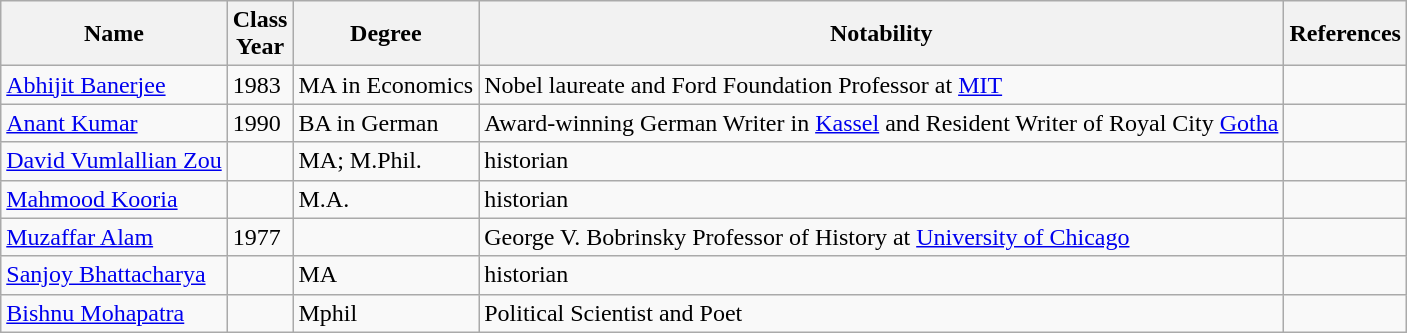<table class="wikitable sortable">
<tr>
<th>Name</th>
<th>Class<br>Year</th>
<th>Degree</th>
<th class="unsortable">Notability</th>
<th class="unsortable">References</th>
</tr>
<tr>
<td><a href='#'>Abhijit Banerjee</a></td>
<td>1983</td>
<td>MA in Economics</td>
<td>Nobel laureate and Ford Foundation Professor at <a href='#'>MIT</a></td>
<td></td>
</tr>
<tr>
<td><a href='#'>Anant Kumar</a></td>
<td>1990</td>
<td>BA in German</td>
<td>Award-winning German Writer in <a href='#'>Kassel</a> and Resident Writer of Royal City <a href='#'>Gotha</a></td>
<td></td>
</tr>
<tr>
<td><a href='#'>David Vumlallian Zou</a></td>
<td></td>
<td>MA; M.Phil.</td>
<td>historian</td>
<td></td>
</tr>
<tr>
<td><a href='#'>Mahmood Kooria</a></td>
<td></td>
<td>M.A.</td>
<td>historian</td>
<td></td>
</tr>
<tr>
<td><a href='#'>Muzaffar Alam</a></td>
<td>1977</td>
<td></td>
<td>George V. Bobrinsky Professor of History at <a href='#'>University of Chicago</a></td>
<td></td>
</tr>
<tr>
<td><a href='#'>Sanjoy Bhattacharya</a></td>
<td></td>
<td>MA</td>
<td>historian</td>
<td></td>
</tr>
<tr>
<td><a href='#'>Bishnu Mohapatra</a></td>
<td></td>
<td>Mphil</td>
<td>Political Scientist and Poet</td>
<td></td>
</tr>
</table>
